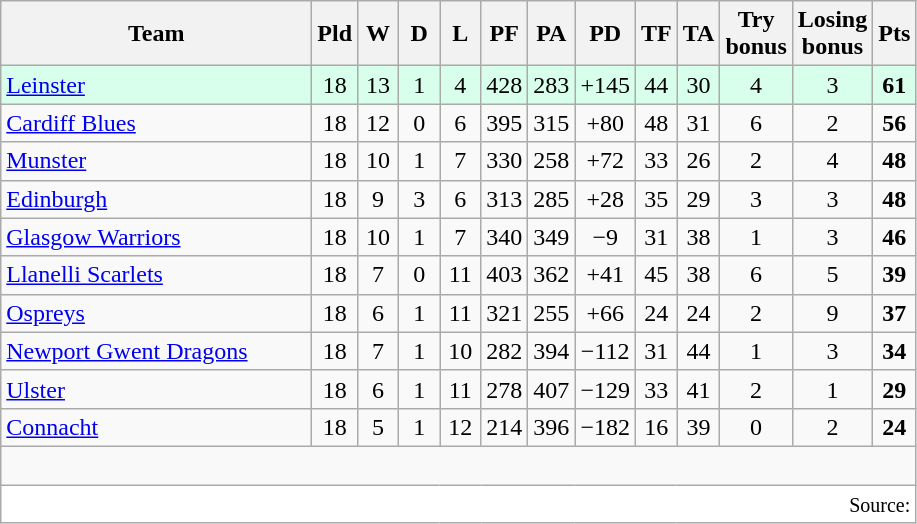<table class="wikitable" style="float:left; margin-right:15px; text-align: center;">
<tr>
<th style="width:200px;">Team</th>
<th width="20">Pld</th>
<th width="20">W</th>
<th width="20">D</th>
<th width="20">L</th>
<th width="20">PF</th>
<th width="20">PA</th>
<th width="20">PD</th>
<th width="20">TF</th>
<th width="20">TA</th>
<th width="20">Try bonus</th>
<th width="20">Losing bonus</th>
<th width="20">Pts</th>
</tr>
<tr style="background:#d8ffeb">
<td align=left> <a href='#'>Leinster</a></td>
<td>18</td>
<td>13</td>
<td>1</td>
<td>4</td>
<td>428</td>
<td>283</td>
<td>+145</td>
<td>44</td>
<td>30</td>
<td>4</td>
<td>3</td>
<td><strong>61</strong></td>
</tr>
<tr>
<td align=left> <a href='#'>Cardiff Blues</a></td>
<td>18</td>
<td>12</td>
<td>0</td>
<td>6</td>
<td>395</td>
<td>315</td>
<td>+80</td>
<td>48</td>
<td>31</td>
<td>6</td>
<td>2</td>
<td><strong>56</strong></td>
</tr>
<tr>
<td align=left> <a href='#'>Munster</a></td>
<td>18</td>
<td>10</td>
<td>1</td>
<td>7</td>
<td>330</td>
<td>258</td>
<td>+72</td>
<td>33</td>
<td>26</td>
<td>2</td>
<td>4</td>
<td><strong>48</strong></td>
</tr>
<tr>
<td align=left> <a href='#'>Edinburgh</a></td>
<td>18</td>
<td>9</td>
<td>3</td>
<td>6</td>
<td>313</td>
<td>285</td>
<td>+28</td>
<td>35</td>
<td>29</td>
<td>3</td>
<td>3</td>
<td><strong>48</strong></td>
</tr>
<tr>
<td align=left> <a href='#'>Glasgow Warriors</a></td>
<td>18</td>
<td>10</td>
<td>1</td>
<td>7</td>
<td>340</td>
<td>349</td>
<td>−9</td>
<td>31</td>
<td>38</td>
<td>1</td>
<td>3</td>
<td><strong>46</strong></td>
</tr>
<tr>
<td align=left> <a href='#'>Llanelli Scarlets</a></td>
<td>18</td>
<td>7</td>
<td>0</td>
<td>11</td>
<td>403</td>
<td>362</td>
<td>+41</td>
<td>45</td>
<td>38</td>
<td>6</td>
<td>5</td>
<td><strong>39</strong></td>
</tr>
<tr>
<td align=left> <a href='#'>Ospreys</a></td>
<td>18</td>
<td>6</td>
<td>1</td>
<td>11</td>
<td>321</td>
<td>255</td>
<td>+66</td>
<td>24</td>
<td>24</td>
<td>2</td>
<td>9</td>
<td><strong>37</strong></td>
</tr>
<tr>
<td align=left> <a href='#'>Newport Gwent Dragons</a></td>
<td>18</td>
<td>7</td>
<td>1</td>
<td>10</td>
<td>282</td>
<td>394</td>
<td>−112</td>
<td>31</td>
<td>44</td>
<td>1</td>
<td>3</td>
<td><strong>34</strong></td>
</tr>
<tr>
<td align=left> <a href='#'>Ulster</a></td>
<td>18</td>
<td>6</td>
<td>1</td>
<td>11</td>
<td>278</td>
<td>407</td>
<td>−129</td>
<td>33</td>
<td>41</td>
<td>2</td>
<td>1</td>
<td><strong>29</strong></td>
</tr>
<tr>
<td align=left> <a href='#'>Connacht</a></td>
<td>18</td>
<td>5</td>
<td>1</td>
<td>12</td>
<td>214</td>
<td>396</td>
<td>−182</td>
<td>16</td>
<td>39</td>
<td>0</td>
<td>2</td>
<td><strong>24</strong></td>
</tr>
<tr>
<td colspan="14"><br></td>
</tr>
<tr>
<td colspan="14" style="text-align:right; background:#fff;" cellpadding="0" cellspacing="0"><small>Source: </small></td>
</tr>
</table>
